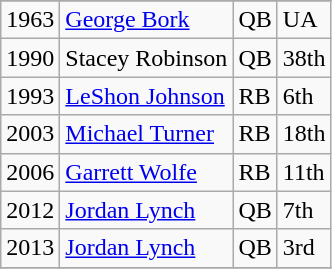<table class="wikitable">
<tr>
</tr>
<tr>
<td>1963</td>
<td><a href='#'>George Bork</a></td>
<td>QB</td>
<td>UA</td>
</tr>
<tr>
<td>1990</td>
<td>Stacey Robinson</td>
<td>QB</td>
<td>38th</td>
</tr>
<tr>
<td>1993</td>
<td><a href='#'>LeShon Johnson</a></td>
<td>RB</td>
<td>6th</td>
</tr>
<tr>
<td>2003</td>
<td><a href='#'>Michael Turner</a></td>
<td>RB</td>
<td>18th</td>
</tr>
<tr>
<td>2006</td>
<td><a href='#'>Garrett Wolfe</a></td>
<td>RB</td>
<td>11th</td>
</tr>
<tr>
<td>2012</td>
<td><a href='#'>Jordan Lynch</a></td>
<td>QB</td>
<td>7th</td>
</tr>
<tr>
<td>2013</td>
<td><a href='#'>Jordan Lynch</a></td>
<td>QB</td>
<td>3rd</td>
</tr>
<tr>
</tr>
</table>
